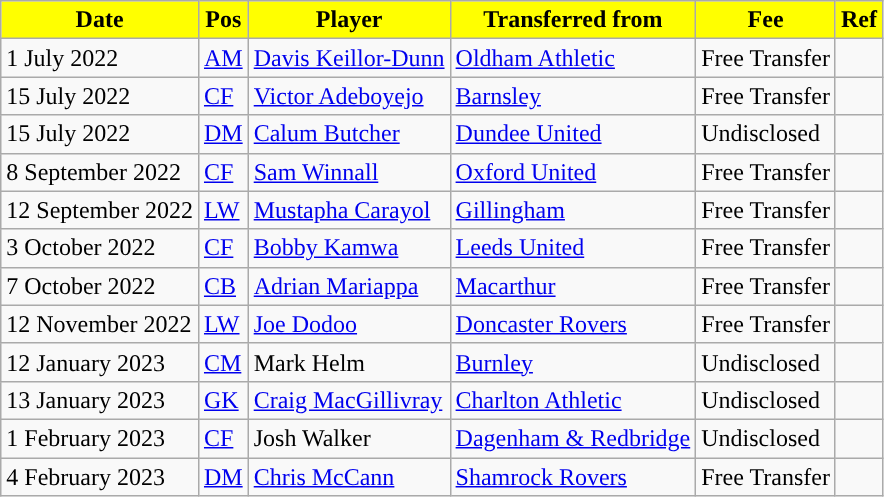<table class="wikitable plainrowheaders sortable">
<tr>
<th style="background-color:#FFFF00; color:#000000; ">Date</th>
<th style="background-color:#FFFF00; color:#000000; ">Pos</th>
<th style="background-color:#FFFF00; color:#000000; ">Player</th>
<th style="background-color:#FFFF00; color:#000000; ">Transferred from</th>
<th style="background-color:#FFFF00; color:#000000; ">Fee</th>
<th style="background-color:#FFFF00; color:#000000; ">Ref</th>
</tr>
<tr>
<td>1 July 2022</td>
<td><a href='#'>AM</a></td>
<td> <a href='#'>Davis Keillor-Dunn</a></td>
<td> <a href='#'>Oldham Athletic</a></td>
<td>Free Transfer</td>
<td></td>
</tr>
<tr>
<td>15 July 2022</td>
<td><a href='#'>CF</a></td>
<td> <a href='#'>Victor Adeboyejo</a></td>
<td> <a href='#'>Barnsley</a></td>
<td>Free Transfer</td>
<td></td>
</tr>
<tr>
<td>15 July 2022</td>
<td><a href='#'>DM</a></td>
<td> <a href='#'>Calum Butcher</a></td>
<td> <a href='#'>Dundee United</a></td>
<td>Undisclosed</td>
<td></td>
</tr>
<tr>
<td>8 September 2022</td>
<td><a href='#'>CF</a></td>
<td> <a href='#'>Sam Winnall</a></td>
<td> <a href='#'>Oxford United</a></td>
<td>Free Transfer</td>
<td></td>
</tr>
<tr>
<td>12 September 2022</td>
<td><a href='#'>LW</a></td>
<td> <a href='#'>Mustapha Carayol</a></td>
<td> <a href='#'>Gillingham</a></td>
<td>Free Transfer</td>
<td></td>
</tr>
<tr>
<td>3 October 2022</td>
<td><a href='#'>CF</a></td>
<td> <a href='#'>Bobby Kamwa</a></td>
<td> <a href='#'>Leeds United</a></td>
<td>Free Transfer</td>
<td></td>
</tr>
<tr>
<td>7 October 2022</td>
<td><a href='#'>CB</a></td>
<td> <a href='#'>Adrian Mariappa</a></td>
<td> <a href='#'>Macarthur</a></td>
<td>Free Transfer</td>
<td></td>
</tr>
<tr>
<td>12 November 2022</td>
<td><a href='#'>LW</a></td>
<td> <a href='#'>Joe Dodoo</a></td>
<td> <a href='#'>Doncaster Rovers</a></td>
<td>Free Transfer</td>
<td></td>
</tr>
<tr>
<td>12 January 2023</td>
<td><a href='#'>CM</a></td>
<td> Mark Helm</td>
<td> <a href='#'>Burnley</a></td>
<td>Undisclosed</td>
<td></td>
</tr>
<tr>
<td>13 January 2023</td>
<td><a href='#'>GK</a></td>
<td> <a href='#'>Craig MacGillivray</a></td>
<td> <a href='#'>Charlton Athletic</a></td>
<td>Undisclosed</td>
<td></td>
</tr>
<tr>
<td>1 February 2023</td>
<td><a href='#'>CF</a></td>
<td> Josh Walker</td>
<td> <a href='#'>Dagenham & Redbridge</a></td>
<td>Undisclosed</td>
<td></td>
</tr>
<tr>
<td>4 February 2023</td>
<td><a href='#'>DM</a></td>
<td> <a href='#'>Chris McCann</a></td>
<td> <a href='#'>Shamrock Rovers</a></td>
<td>Free Transfer</td>
<td></td>
</tr>
</table>
